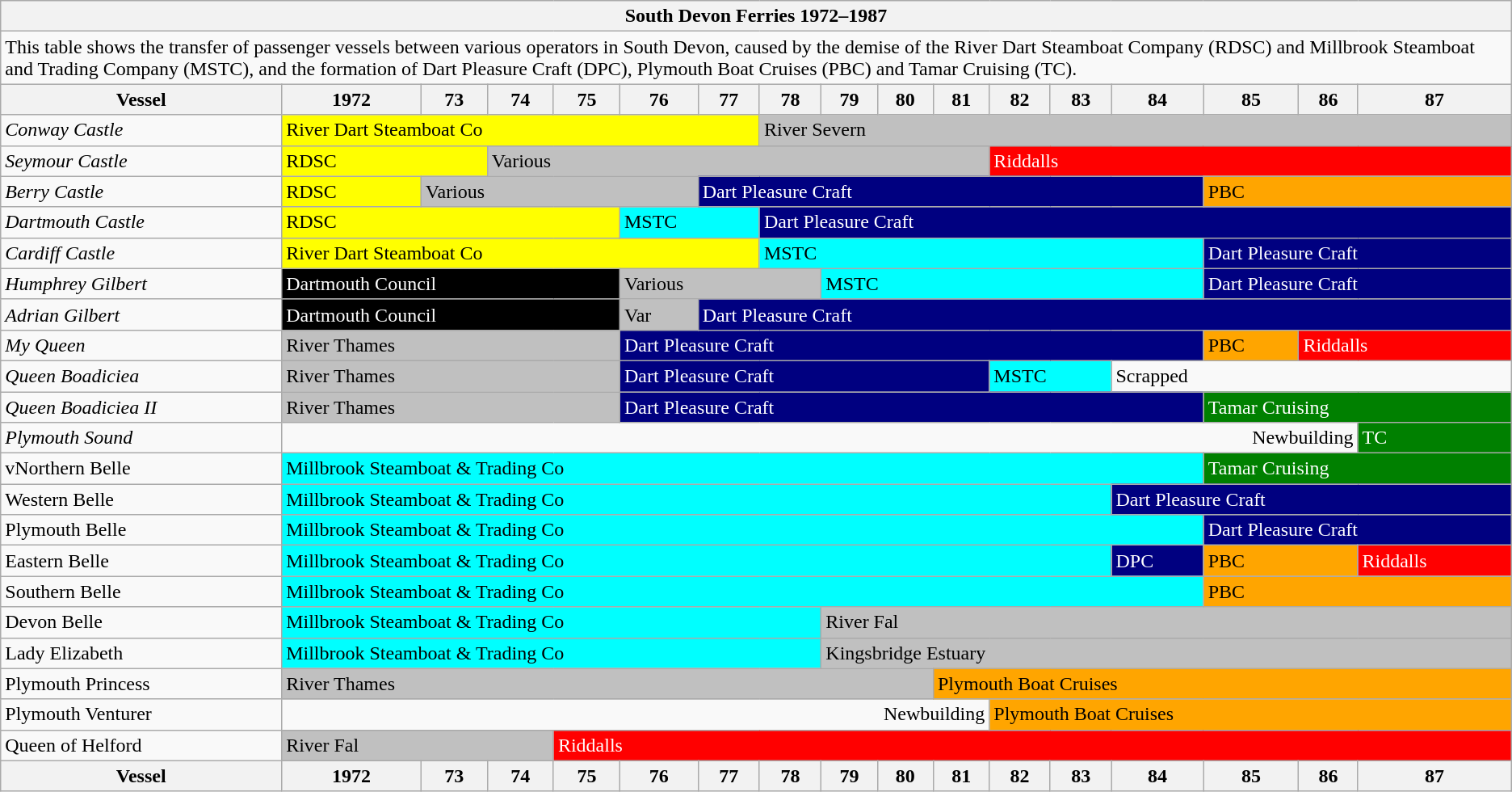<table class="wikitable mw-collapsible">
<tr>
<th colspan=17>South Devon Ferries 1972–1987</th>
</tr>
<tr>
<td colspan=17>This table shows the transfer of passenger vessels between various operators in South Devon, caused by the demise of the River Dart Steamboat Company (RDSC) and Millbrook Steamboat and Trading Company (MSTC), and the formation of Dart Pleasure Craft (DPC), Plymouth Boat Cruises (PBC) and Tamar Cruising (TC).</td>
</tr>
<tr>
<th>Vessel</th>
<th>1972</th>
<th>73</th>
<th>74</th>
<th>75</th>
<th>76</th>
<th>77</th>
<th>78</th>
<th>79</th>
<th>80</th>
<th>81</th>
<th>82</th>
<th>83</th>
<th>84</th>
<th>85</th>
<th>86</th>
<th>87</th>
</tr>
<tr>
<td><em>Conway Castle</em></td>
<td colspan=6  style="background:yellow; color:black">River Dart Steamboat Co</td>
<td colspan=10 style="background:silver; color:black">River Severn</td>
</tr>
<tr>
<td><em>Seymour Castle</em></td>
<td colspan=2  style="background:yellow; color:black">RDSC</td>
<td colspan=8  style="background:silver; color:black">Various</td>
<td colspan=6  style="background:red; color:white">Riddalls</td>
</tr>
<tr>
<td><em>Berry Castle</em></td>
<td colspan=1  style="background:yellow; color:black">RDSC</td>
<td colspan=4  style="background:silver; color:black">Various</td>
<td colspan=8  style="background:navy; color:white">Dart Pleasure Craft</td>
<td colspan=3  style="background:orange; color:black">PBC</td>
</tr>
<tr>
<td><em>Dartmouth Castle</em></td>
<td colspan=4  style="background:yellow; color:black">RDSC</td>
<td colspan=2  style="background:aqua; color:black">MSTC</td>
<td colspan=10 style="background:navy; color:white">Dart Pleasure Craft</td>
</tr>
<tr>
<td><em>Cardiff Castle</em></td>
<td colspan=6  style="background:yellow; color:black">River Dart Steamboat Co</td>
<td colspan=7  style="background:aqua; color:black">MSTC</td>
<td colspan=3  style="background:navy; color:white">Dart Pleasure Craft</td>
</tr>
<tr>
<td><em>Humphrey Gilbert</em></td>
<td colspan=4  style="background:black; color:white">Dartmouth Council</td>
<td colspan=3  style="background:silver; color:black">Various</td>
<td colspan=6  style="background:aqua; color:black">MSTC</td>
<td colspan=3  style="background:navy; color:white">Dart Pleasure Craft</td>
</tr>
<tr>
<td><em>Adrian Gilbert</em></td>
<td colspan=4  style="background:black; color:white">Dartmouth Council</td>
<td colspan=1  style="background:silver; color:black">Var</td>
<td colspan=11 style="background:navy; color:white">Dart Pleasure Craft</td>
</tr>
<tr>
<td><em>My Queen</em></td>
<td colspan=4  style="background:silver; color:black">River Thames</td>
<td colspan=9  style="background:navy; color:white">Dart Pleasure Craft</td>
<td colspan=1  style="background:orange; color:black">PBC</td>
<td colspan=2  style="background:red; color:white">Riddalls</td>
</tr>
<tr>
<td><em>Queen Boadiciea</em></td>
<td colspan=4  style="background:silver; color:black">River Thames</td>
<td colspan=6  style="background:navy; color:white">Dart Pleasure Craft</td>
<td colspan=2  style="background:aqua; color:black">MSTC</td>
<td colspan=4>Scrapped</td>
</tr>
<tr>
<td><em>Queen Boadiciea II</em></td>
<td colspan=4  style="background:silver; color:black">River Thames</td>
<td colspan=9  style="background:navy; color:white">Dart Pleasure Craft</td>
<td colspan=3  style="background:green; color:white">Tamar Cruising</td>
</tr>
<tr>
<td><em>Plymouth Sound</em></td>
<td colspan=15 style="text-align:right;">Newbuilding</td>
<td colspan=1  style="background:green; color:white">TC</td>
</tr>
<tr>
<td>vNorthern Belle<em></td>
<td colspan=13 style="background:aqua; color:black">Millbrook Steamboat & Trading Co</td>
<td colspan=3  style="background:green; color:white">Tamar Cruising</td>
</tr>
<tr>
<td></em>Western Belle<em></td>
<td colspan=12 style="background:aqua; color:black">Millbrook Steamboat & Trading Co</td>
<td colspan=4  style="background:navy; color:white">Dart Pleasure Craft</td>
</tr>
<tr>
<td></em>Plymouth Belle<em></td>
<td colspan=13 style="background:aqua; color:black">Millbrook Steamboat & Trading Co</td>
<td colspan=3  style="background:navy; color:white">Dart Pleasure Craft</td>
</tr>
<tr>
<td></em>Eastern Belle<em></td>
<td colspan=12 style="background:aqua; color:black">Millbrook Steamboat & Trading Co</td>
<td colspan=1  style="background:navy; color:white">DPC</td>
<td colspan=2  style="background:orange; color:black">PBC</td>
<td colspan=1  style="background:red; color:white">Riddalls</td>
</tr>
<tr>
<td></em>Southern Belle<em></td>
<td colspan=13 style="background:aqua; color:black">Millbrook Steamboat & Trading Co</td>
<td colspan=3  style="background:orange; color:black">PBC</td>
</tr>
<tr>
<td></em>Devon Belle<em></td>
<td colspan=7 style="background:aqua; color:black">Millbrook Steamboat & Trading Co</td>
<td colspan=9  style="background:silver; color:black">River Fal</td>
</tr>
<tr>
<td></em>Lady Elizabeth<em></td>
<td colspan=7 style="background:aqua; color:black">Millbrook Steamboat & Trading Co</td>
<td colspan=9  style="background:silver; color:black">Kingsbridge Estuary</td>
</tr>
<tr>
<td></em>Plymouth Princess<em></td>
<td colspan=9  style="background:silver; color:black">River Thames</td>
<td colspan=7  style="background:orange; color:black">Plymouth Boat Cruises</td>
</tr>
<tr>
<td></em>Plymouth Venturer<em></td>
<td colspan=10 style="text-align:right;">Newbuilding</td>
<td colspan=6  style="background:orange; color:black">Plymouth Boat Cruises</td>
</tr>
<tr>
<td></em>Queen of Helford<em></td>
<td colspan=3  style="background:silver; color:black">River Fal</td>
<td colspan=13 style="background:red; color:white">Riddalls</td>
</tr>
<tr>
<th>Vessel</th>
<th>1972</th>
<th>73</th>
<th>74</th>
<th>75</th>
<th>76</th>
<th>77</th>
<th>78</th>
<th>79</th>
<th>80</th>
<th>81</th>
<th>82</th>
<th>83</th>
<th>84</th>
<th>85</th>
<th>86</th>
<th>87</th>
</tr>
</table>
